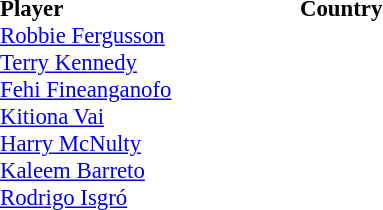<table style="font-size: 95%" cellspacing="0" cellpadding="0">
<tr>
<th style="width:200px;" align="left">Player</th>
<th style="width:150px;" align="left">Country</th>
</tr>
<tr>
<td><a href='#'>Robbie Fergusson</a></td>
<td></td>
</tr>
<tr>
<td><a href='#'>Terry Kennedy</a></td>
<td></td>
</tr>
<tr>
<td><a href='#'>Fehi Fineanganofo</a></td>
<td></td>
</tr>
<tr>
<td><a href='#'>Kitiona Vai</a></td>
<td></td>
</tr>
<tr>
<td><a href='#'>Harry McNulty</a></td>
<td></td>
</tr>
<tr>
<td><a href='#'>Kaleem Barreto</a></td>
<td></td>
</tr>
<tr>
<td><a href='#'>Rodrigo Isgró</a></td>
<td></td>
</tr>
</table>
